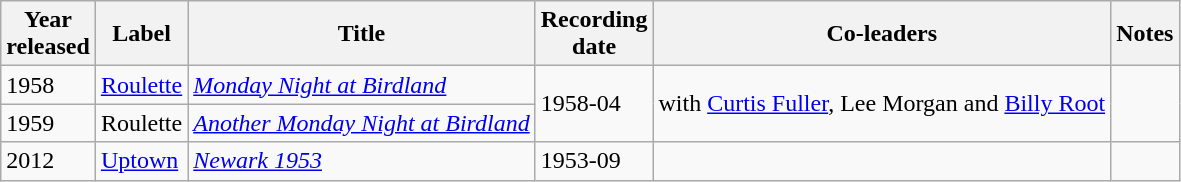<table class="wikitable sortable">
<tr>
<th>Year <br>released</th>
<th>Label</th>
<th>Title</th>
<th>Recording <br>date</th>
<th>Co-leaders</th>
<th>Notes</th>
</tr>
<tr>
<td>1958</td>
<td><a href='#'>Roulette</a></td>
<td><em><a href='#'>Monday Night at Birdland</a></em></td>
<td rowspan="2">1958-04</td>
<td rowspan="2">with <a href='#'>Curtis Fuller</a>, Lee Morgan and <a href='#'>Billy Root</a></td>
<td rowspan="2"></td>
</tr>
<tr>
<td>1959</td>
<td>Roulette</td>
<td><em><a href='#'>Another Monday Night at Birdland</a></em></td>
</tr>
<tr>
<td>2012</td>
<td><a href='#'>Uptown</a></td>
<td><em><a href='#'>Newark 1953</a></em></td>
<td>1953-09</td>
<td></td>
<td></td>
</tr>
</table>
